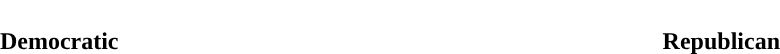<table style="width:70%; text-align:center">
<tr style="color:white">
<td style="background:"><strong>89</strong></td>
<td style="background:"><strong>203</strong></td>
</tr>
<tr>
<td><span><strong>Democratic</strong></span></td>
<td><span><strong>Republican</strong></span></td>
</tr>
</table>
